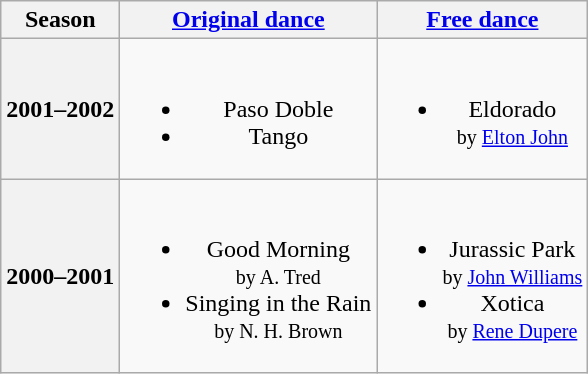<table class="wikitable" style="text-align:center">
<tr>
<th>Season</th>
<th><a href='#'>Original dance</a></th>
<th><a href='#'>Free dance</a></th>
</tr>
<tr>
<th>2001–2002 <br> </th>
<td><br><ul><li>Paso Doble</li><li>Tango</li></ul></td>
<td><br><ul><li>Eldorado <br><small> by <a href='#'>Elton John</a> </small></li></ul></td>
</tr>
<tr>
<th>2000–2001 <br> </th>
<td><br><ul><li>Good Morning <br><small> by A. Tred </small></li><li>Singing in the Rain <br><small> by N. H. Brown </small></li></ul></td>
<td><br><ul><li>Jurassic Park <br><small> by <a href='#'>John Williams</a> </small></li><li>Xotica <br><small> by <a href='#'>Rene Dupere</a> </small></li></ul></td>
</tr>
</table>
